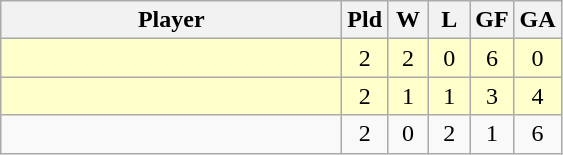<table class=wikitable style="text-align:center">
<tr>
<th width=220>Player</th>
<th width=20>Pld</th>
<th width=20>W</th>
<th width=20>L</th>
<th width=20>GF</th>
<th width=20>GA</th>
</tr>
<tr bgcolor=#ffffcc>
<td align=left></td>
<td>2</td>
<td>2</td>
<td>0</td>
<td>6</td>
<td>0</td>
</tr>
<tr bgcolor=#ffffcc>
<td align=left></td>
<td>2</td>
<td>1</td>
<td>1</td>
<td>3</td>
<td>4</td>
</tr>
<tr>
<td align=left></td>
<td>2</td>
<td>0</td>
<td>2</td>
<td>1</td>
<td>6</td>
</tr>
</table>
